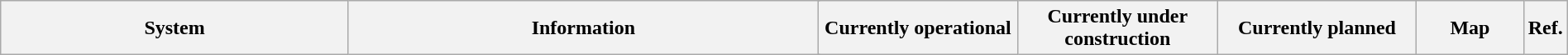<table class="wikitable" style="width:100%">
<tr>
<th style="width:23%">System</th>
<th style="width:31%" colspan=2>Information</th>
<th style="width:13%">Currently operational</th>
<th style="width:13%">Currently under construction</th>
<th style="width:13%">Currently planned</th>
<th style="width:18%">Map</th>
<th style="width:2%">Ref.<br>





</th>
</tr>
</table>
